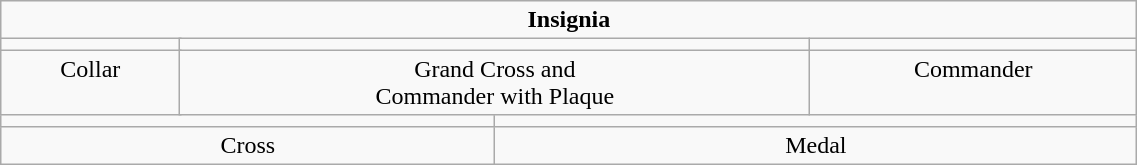<table align=center class=wikitable width=60%>
<tr>
<td colspan=6 align="center"><strong>Insignia</strong></td>
</tr>
<tr>
<td colspan=2 valign=top align=center></td>
<td colspan=2 valign=top align=center></td>
<td colspan=2 valign=top align=center></td>
</tr>
<tr>
<td colspan=2 valign=top align=center>Collar</td>
<td colspan=2 valign=top align=center>Grand Cross and<br>Commander with Plaque</td>
<td colspan=2 valign=top align=center>Commander</td>
</tr>
<tr>
<td colspan=3 valign=top align=center></td>
<td colspan=3 valign=top align=center></td>
</tr>
<tr>
<td colspan=3 valign=top align=center>Cross</td>
<td colspan=3 valign=top align=center>Medal</td>
</tr>
</table>
